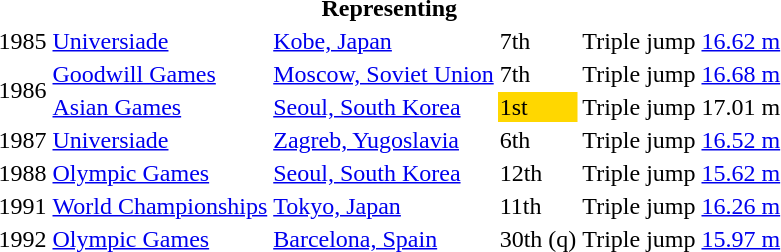<table>
<tr>
<th colspan="6">Representing </th>
</tr>
<tr>
<td>1985</td>
<td><a href='#'>Universiade</a></td>
<td><a href='#'>Kobe, Japan</a></td>
<td>7th</td>
<td>Triple jump</td>
<td><a href='#'>16.62 m</a></td>
</tr>
<tr>
<td rowspan=2>1986</td>
<td><a href='#'>Goodwill Games</a></td>
<td><a href='#'>Moscow, Soviet Union</a></td>
<td>7th</td>
<td>Triple jump</td>
<td><a href='#'>16.68 m</a></td>
</tr>
<tr>
<td><a href='#'>Asian Games</a></td>
<td><a href='#'>Seoul, South Korea</a></td>
<td bgcolor="gold">1st</td>
<td>Triple jump</td>
<td>17.01 m</td>
</tr>
<tr>
<td>1987</td>
<td><a href='#'>Universiade</a></td>
<td><a href='#'>Zagreb, Yugoslavia</a></td>
<td>6th</td>
<td>Triple jump</td>
<td><a href='#'>16.52 m</a></td>
</tr>
<tr>
<td>1988</td>
<td><a href='#'>Olympic Games</a></td>
<td><a href='#'>Seoul, South Korea</a></td>
<td>12th</td>
<td>Triple jump</td>
<td><a href='#'>15.62 m</a></td>
</tr>
<tr>
<td>1991</td>
<td><a href='#'>World Championships</a></td>
<td><a href='#'>Tokyo, Japan</a></td>
<td>11th</td>
<td>Triple jump</td>
<td><a href='#'>16.26 m</a></td>
</tr>
<tr>
<td>1992</td>
<td><a href='#'>Olympic Games</a></td>
<td><a href='#'>Barcelona, Spain</a></td>
<td>30th (q)</td>
<td>Triple jump</td>
<td><a href='#'>15.97 m</a></td>
</tr>
</table>
